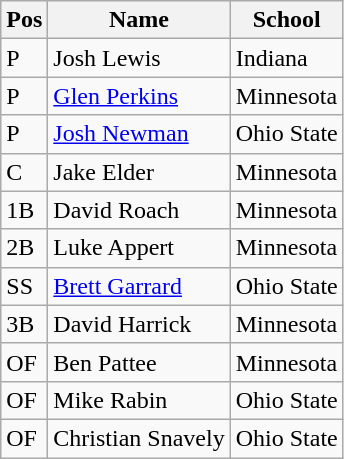<table class=wikitable>
<tr>
<th>Pos</th>
<th>Name</th>
<th>School</th>
</tr>
<tr>
<td>P</td>
<td>Josh Lewis</td>
<td>Indiana</td>
</tr>
<tr>
<td>P</td>
<td><a href='#'>Glen Perkins</a></td>
<td>Minnesota</td>
</tr>
<tr>
<td>P</td>
<td><a href='#'>Josh Newman</a></td>
<td>Ohio State</td>
</tr>
<tr>
<td>C</td>
<td>Jake Elder</td>
<td>Minnesota</td>
</tr>
<tr>
<td>1B</td>
<td>David Roach</td>
<td>Minnesota</td>
</tr>
<tr>
<td>2B</td>
<td>Luke Appert</td>
<td>Minnesota</td>
</tr>
<tr>
<td>SS</td>
<td><a href='#'>Brett Garrard</a></td>
<td>Ohio State</td>
</tr>
<tr>
<td>3B</td>
<td>David Harrick</td>
<td>Minnesota</td>
</tr>
<tr>
<td>OF</td>
<td>Ben Pattee</td>
<td>Minnesota</td>
</tr>
<tr>
<td>OF</td>
<td>Mike Rabin</td>
<td>Ohio State</td>
</tr>
<tr>
<td>OF</td>
<td>Christian Snavely</td>
<td>Ohio State</td>
</tr>
</table>
